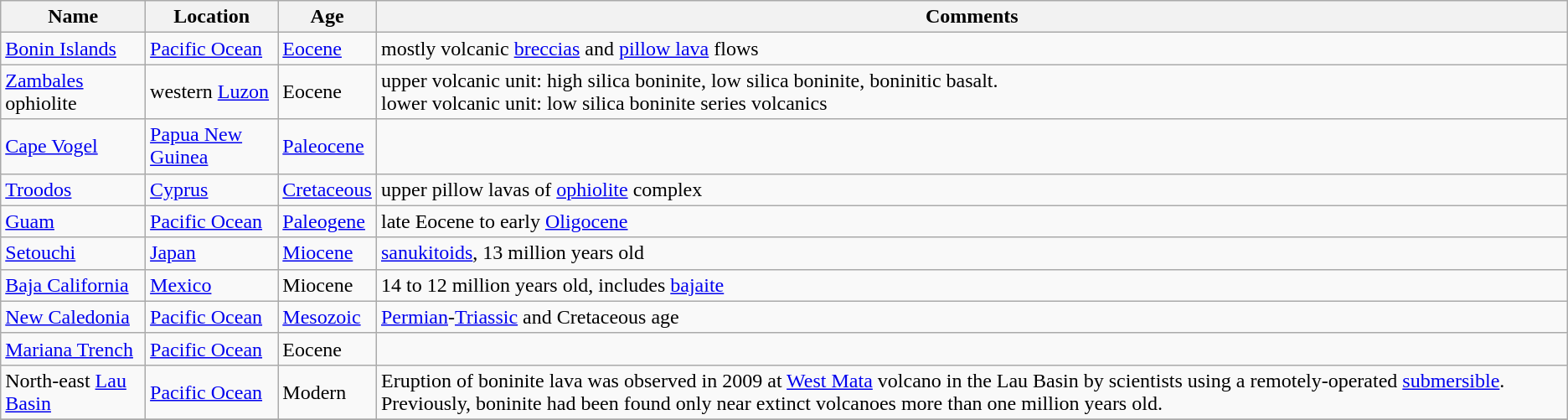<table class="wikitable sortable" style="margin:left">
<tr>
<th>Name</th>
<th>Location</th>
<th>Age</th>
<th>Comments</th>
</tr>
<tr>
<td><a href='#'>Bonin Islands</a></td>
<td><a href='#'>Pacific Ocean</a></td>
<td><a href='#'>Eocene</a></td>
<td>mostly volcanic <a href='#'>breccias</a> and <a href='#'>pillow lava</a> flows</td>
</tr>
<tr>
<td><a href='#'>Zambales</a> ophiolite</td>
<td>western <a href='#'>Luzon</a></td>
<td>Eocene</td>
<td>upper volcanic unit: high silica boninite, low silica boninite, boninitic basalt.<br>lower volcanic unit: low silica boninite series volcanics</td>
</tr>
<tr>
<td><a href='#'>Cape Vogel</a></td>
<td><a href='#'>Papua New Guinea</a></td>
<td><a href='#'>Paleocene</a></td>
<td></td>
</tr>
<tr>
<td><a href='#'>Troodos</a></td>
<td><a href='#'>Cyprus</a></td>
<td><a href='#'>Cretaceous</a></td>
<td>upper pillow lavas of <a href='#'>ophiolite</a> complex</td>
</tr>
<tr>
<td><a href='#'>Guam</a></td>
<td><a href='#'>Pacific Ocean</a></td>
<td><a href='#'>Paleogene</a></td>
<td>late Eocene to early <a href='#'>Oligocene</a></td>
</tr>
<tr>
<td><a href='#'>Setouchi</a></td>
<td><a href='#'>Japan</a></td>
<td><a href='#'>Miocene</a></td>
<td><a href='#'>sanukitoids</a>, 13 million years old</td>
</tr>
<tr>
<td><a href='#'>Baja California</a></td>
<td><a href='#'>Mexico</a></td>
<td>Miocene</td>
<td>14 to 12 million years old, includes <a href='#'>bajaite</a></td>
</tr>
<tr>
<td><a href='#'>New Caledonia</a></td>
<td><a href='#'>Pacific Ocean</a></td>
<td><a href='#'>Mesozoic</a></td>
<td><a href='#'>Permian</a>-<a href='#'>Triassic</a> and Cretaceous age</td>
</tr>
<tr>
<td><a href='#'>Mariana Trench</a></td>
<td><a href='#'>Pacific Ocean</a></td>
<td>Eocene</td>
<td></td>
</tr>
<tr>
<td>North-east <a href='#'>Lau Basin</a></td>
<td><a href='#'>Pacific Ocean</a></td>
<td>Modern</td>
<td>Eruption of boninite lava was observed in 2009 at <a href='#'>West Mata</a> volcano in the Lau Basin by scientists using a remotely-operated <a href='#'>submersible</a>. Previously, boninite had been found only near extinct volcanoes more than one million years old.</td>
</tr>
<tr>
</tr>
</table>
